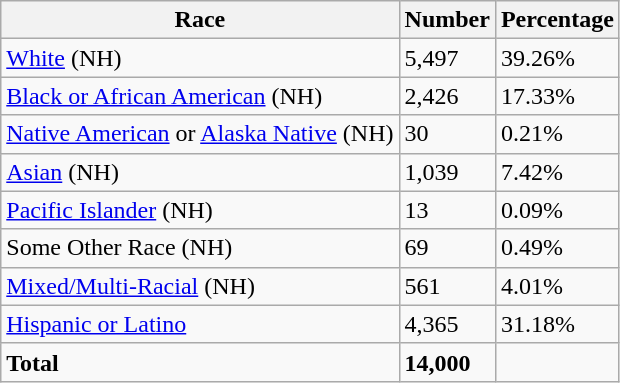<table class="wikitable">
<tr>
<th>Race</th>
<th>Number</th>
<th>Percentage</th>
</tr>
<tr>
<td><a href='#'>White</a> (NH)</td>
<td>5,497</td>
<td>39.26%</td>
</tr>
<tr>
<td><a href='#'>Black or African American</a> (NH)</td>
<td>2,426</td>
<td>17.33%</td>
</tr>
<tr>
<td><a href='#'>Native American</a> or <a href='#'>Alaska Native</a> (NH)</td>
<td>30</td>
<td>0.21%</td>
</tr>
<tr>
<td><a href='#'>Asian</a> (NH)</td>
<td>1,039</td>
<td>7.42%</td>
</tr>
<tr>
<td><a href='#'>Pacific Islander</a> (NH)</td>
<td>13</td>
<td>0.09%</td>
</tr>
<tr>
<td>Some Other Race (NH)</td>
<td>69</td>
<td>0.49%</td>
</tr>
<tr>
<td><a href='#'>Mixed/Multi-Racial</a> (NH)</td>
<td>561</td>
<td>4.01%</td>
</tr>
<tr>
<td><a href='#'>Hispanic or Latino</a></td>
<td>4,365</td>
<td>31.18%</td>
</tr>
<tr>
<td><strong>Total</strong></td>
<td><strong>14,000</strong></td>
<td></td>
</tr>
</table>
